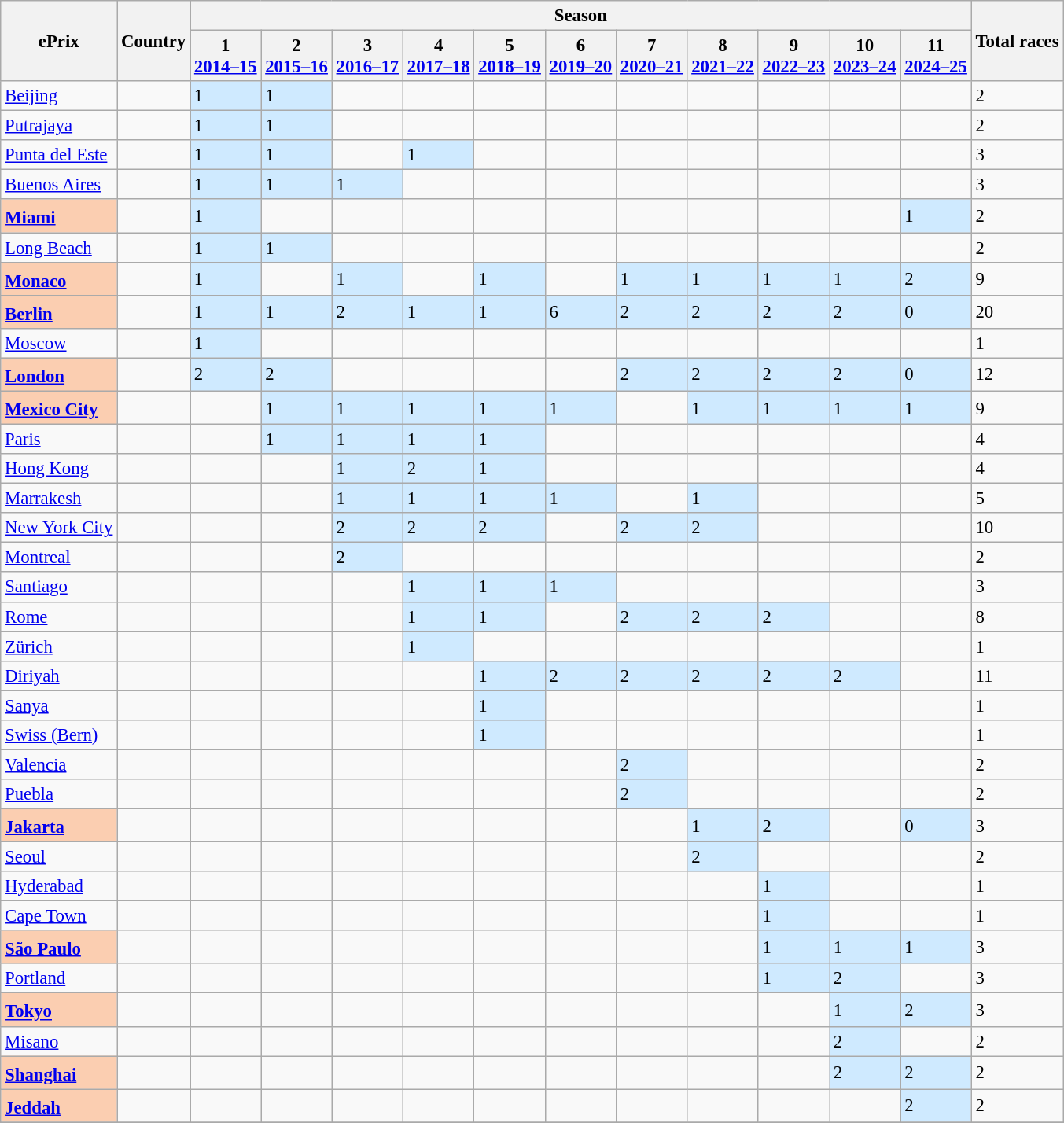<table class="wikitable sortable" style="font-size: 95%;">
<tr>
<th rowspan="2">ePrix</th>
<th rowspan="2">Country</th>
<th colspan="11">Season</th>
<th rowspan="2">Total races</th>
</tr>
<tr>
<th>1<br><a href='#'>2014–15</a></th>
<th>2<br><a href='#'>2015–16</a></th>
<th>3<br><a href='#'>2016–17</a></th>
<th>4<br><a href='#'>2017–18</a></th>
<th>5<br><a href='#'>2018–19</a></th>
<th>6<br><a href='#'>2019–20</a></th>
<th>7<br><a href='#'>2020–21</a></th>
<th>8<br><a href='#'>2021–22</a></th>
<th>9<br><a href='#'>2022–23</a></th>
<th>10<br><a href='#'>2023–24</a></th>
<th>11<br><a href='#'>2024–25</a></th>
</tr>
<tr>
<td><a href='#'>Beijing</a></td>
<td></td>
<td style="background-color:#CFEAFF">1</td>
<td style="background-color:#CFEAFF">1</td>
<td></td>
<td></td>
<td></td>
<td></td>
<td></td>
<td></td>
<td></td>
<td></td>
<td></td>
<td>2</td>
</tr>
<tr>
<td><a href='#'>Putrajaya</a></td>
<td></td>
<td style="background-color:#CFEAFF">1</td>
<td style="background-color:#CFEAFF">1</td>
<td></td>
<td></td>
<td></td>
<td></td>
<td></td>
<td></td>
<td></td>
<td></td>
<td></td>
<td>2</td>
</tr>
<tr>
<td><a href='#'>Punta del Este</a></td>
<td></td>
<td style="background-color:#CFEAFF">1</td>
<td style="background-color:#CFEAFF">1</td>
<td></td>
<td style="background-color:#CFEAFF">1</td>
<td></td>
<td></td>
<td></td>
<td></td>
<td></td>
<td></td>
<td></td>
<td>3</td>
</tr>
<tr>
<td><a href='#'>Buenos Aires</a></td>
<td></td>
<td style="background-color:#CFEAFF">1</td>
<td style="background-color:#CFEAFF">1</td>
<td style="background-color:#CFEAFF">1</td>
<td></td>
<td></td>
<td></td>
<td></td>
<td></td>
<td></td>
<td></td>
<td></td>
<td>3</td>
</tr>
<tr>
<td style="background-color:#FBCEB1"><strong><a href='#'>Miami</a></strong><sup></sup></td>
<td></td>
<td style="background-color:#CFEAFF">1</td>
<td></td>
<td></td>
<td></td>
<td></td>
<td></td>
<td></td>
<td></td>
<td></td>
<td></td>
<td style="background-color:#CFEAFF">1</td>
<td>2</td>
</tr>
<tr>
<td><a href='#'>Long Beach</a></td>
<td></td>
<td style="background-color:#CFEAFF">1</td>
<td style="background-color:#CFEAFF">1</td>
<td></td>
<td></td>
<td></td>
<td></td>
<td></td>
<td></td>
<td></td>
<td></td>
<td></td>
<td>2</td>
</tr>
<tr>
<td style="background-color:#FBCEB1"><strong><a href='#'>Monaco</a></strong><sup></sup></td>
<td></td>
<td style="background-color:#CFEAFF">1</td>
<td></td>
<td style="background-color:#CFEAFF">1</td>
<td></td>
<td style="background-color:#CFEAFF">1</td>
<td></td>
<td style="background-color:#CFEAFF">1</td>
<td style="background-color:#CFEAFF">1</td>
<td style="background-color:#CFEAFF">1</td>
<td style="background-color:#CFEAFF">1</td>
<td style="background-color:#CFEAFF">2</td>
<td>9</td>
</tr>
<tr>
<td style="background-color:#FBCEB1"><strong><a href='#'>Berlin</a></strong><sup></sup></td>
<td></td>
<td style="background-color:#CFEAFF">1</td>
<td style="background-color:#CFEAFF">1</td>
<td style="background-color:#CFEAFF">2</td>
<td style="background-color:#CFEAFF">1</td>
<td style="background-color:#CFEAFF">1</td>
<td style="background-color:#CFEAFF">6</td>
<td style="background-color:#CFEAFF">2</td>
<td style="background-color:#CFEAFF">2</td>
<td style="background-color:#CFEAFF">2</td>
<td style="background-color:#CFEAFF">2</td>
<td style="background-color:#CFEAFF">0</td>
<td>20</td>
</tr>
<tr>
<td><a href='#'>Moscow</a></td>
<td></td>
<td style="background-color:#CFEAFF">1</td>
<td></td>
<td></td>
<td></td>
<td></td>
<td></td>
<td></td>
<td></td>
<td></td>
<td></td>
<td></td>
<td>1</td>
</tr>
<tr>
<td style="background-color:#FBCEB1"><strong><a href='#'>London</a></strong><sup></sup></td>
<td></td>
<td style="background-color:#CFEAFF">2</td>
<td style="background-color:#CFEAFF">2</td>
<td></td>
<td></td>
<td></td>
<td></td>
<td style="background-color:#CFEAFF">2</td>
<td style="background-color:#CFEAFF">2</td>
<td style="background-color:#CFEAFF">2</td>
<td style="background-color:#CFEAFF">2</td>
<td style="background-color:#CFEAFF">0</td>
<td>12</td>
</tr>
<tr>
<td style="background-color:#FBCEB1"><strong><a href='#'>Mexico City</a></strong><sup></sup></td>
<td></td>
<td></td>
<td style="background-color:#CFEAFF">1</td>
<td style="background-color:#CFEAFF">1</td>
<td style="background-color:#CFEAFF">1</td>
<td style="background-color:#CFEAFF">1</td>
<td style="background-color:#CFEAFF">1</td>
<td></td>
<td style="background-color:#CFEAFF">1</td>
<td style="background-color:#CFEAFF">1</td>
<td style="background-color:#CFEAFF">1</td>
<td style="background-color:#CFEAFF">1</td>
<td>9</td>
</tr>
<tr>
<td><a href='#'>Paris</a></td>
<td></td>
<td></td>
<td style="background-color:#CFEAFF">1</td>
<td style="background-color:#CFEAFF">1</td>
<td style="background-color:#CFEAFF">1</td>
<td style="background-color:#CFEAFF">1</td>
<td></td>
<td></td>
<td></td>
<td></td>
<td></td>
<td></td>
<td>4</td>
</tr>
<tr>
<td><a href='#'>Hong Kong</a></td>
<td></td>
<td></td>
<td></td>
<td style="background-color:#CFEAFF">1</td>
<td style="background-color:#CFEAFF">2</td>
<td style="background-color:#CFEAFF">1</td>
<td></td>
<td></td>
<td></td>
<td></td>
<td></td>
<td></td>
<td>4</td>
</tr>
<tr>
<td><a href='#'>Marrakesh</a></td>
<td></td>
<td></td>
<td></td>
<td style="background-color:#CFEAFF">1</td>
<td style="background-color:#CFEAFF">1</td>
<td style="background-color:#CFEAFF">1</td>
<td style="background-color:#CFEAFF">1</td>
<td></td>
<td style="background-color:#CFEAFF">1</td>
<td></td>
<td></td>
<td></td>
<td>5</td>
</tr>
<tr>
<td><a href='#'>New York City</a></td>
<td></td>
<td></td>
<td></td>
<td style="background-color:#CFEAFF">2</td>
<td style="background-color:#CFEAFF">2</td>
<td style="background-color:#CFEAFF">2</td>
<td></td>
<td style="background-color:#CFEAFF">2</td>
<td style="background-color:#CFEAFF">2</td>
<td></td>
<td></td>
<td></td>
<td>10</td>
</tr>
<tr>
<td><a href='#'>Montreal</a></td>
<td></td>
<td></td>
<td></td>
<td style="background-color:#CFEAFF">2</td>
<td></td>
<td></td>
<td></td>
<td></td>
<td></td>
<td></td>
<td></td>
<td></td>
<td>2</td>
</tr>
<tr>
<td><a href='#'>Santiago</a></td>
<td></td>
<td></td>
<td></td>
<td></td>
<td style="background-color:#CFEAFF">1</td>
<td style="background-color:#CFEAFF">1</td>
<td style="background-color:#CFEAFF">1</td>
<td></td>
<td></td>
<td></td>
<td></td>
<td></td>
<td>3</td>
</tr>
<tr>
<td><a href='#'>Rome</a></td>
<td></td>
<td></td>
<td></td>
<td></td>
<td style="background-color:#CFEAFF">1</td>
<td style="background-color:#CFEAFF">1</td>
<td></td>
<td style="background-color:#CFEAFF">2</td>
<td style="background-color:#CFEAFF">2</td>
<td style="background-color:#CFEAFF">2</td>
<td></td>
<td></td>
<td>8</td>
</tr>
<tr>
<td><a href='#'>Zürich</a></td>
<td></td>
<td></td>
<td></td>
<td></td>
<td style="background-color:#CFEAFF">1</td>
<td></td>
<td></td>
<td></td>
<td></td>
<td></td>
<td></td>
<td></td>
<td>1</td>
</tr>
<tr>
<td><a href='#'>Diriyah</a></td>
<td></td>
<td></td>
<td></td>
<td></td>
<td></td>
<td style="background-color:#CFEAFF">1</td>
<td style="background-color:#CFEAFF">2</td>
<td style="background-color:#CFEAFF">2</td>
<td style="background-color:#CFEAFF">2</td>
<td style="background-color:#CFEAFF">2</td>
<td style="background-color:#CFEAFF">2</td>
<td></td>
<td>11</td>
</tr>
<tr>
<td><a href='#'>Sanya</a></td>
<td></td>
<td></td>
<td></td>
<td></td>
<td></td>
<td style="background-color:#CFEAFF">1</td>
<td></td>
<td></td>
<td></td>
<td></td>
<td></td>
<td></td>
<td>1</td>
</tr>
<tr>
<td><a href='#'>Swiss (Bern)</a></td>
<td></td>
<td></td>
<td></td>
<td></td>
<td></td>
<td style="background-color:#CFEAFF">1</td>
<td></td>
<td></td>
<td></td>
<td></td>
<td></td>
<td></td>
<td>1</td>
</tr>
<tr>
<td><a href='#'>Valencia</a></td>
<td></td>
<td></td>
<td></td>
<td></td>
<td></td>
<td></td>
<td></td>
<td style="background-color:#CFEAFF">2</td>
<td></td>
<td></td>
<td></td>
<td></td>
<td>2</td>
</tr>
<tr>
<td><a href='#'>Puebla</a></td>
<td></td>
<td></td>
<td></td>
<td></td>
<td></td>
<td></td>
<td></td>
<td style="background-color:#CFEAFF">2</td>
<td></td>
<td></td>
<td></td>
<td></td>
<td>2</td>
</tr>
<tr>
<td style="background-color:#FBCEB1"><strong><a href='#'>Jakarta</a></strong><sup></sup></td>
<td></td>
<td></td>
<td></td>
<td></td>
<td></td>
<td></td>
<td></td>
<td></td>
<td style="background-color:#CFEAFF">1</td>
<td style="background-color:#CFEAFF">2</td>
<td></td>
<td style="background-color:#CFEAFF">0</td>
<td>3</td>
</tr>
<tr>
<td><a href='#'>Seoul</a></td>
<td></td>
<td></td>
<td></td>
<td></td>
<td></td>
<td></td>
<td></td>
<td></td>
<td style="background-color:#CFEAFF">2</td>
<td></td>
<td></td>
<td></td>
<td>2</td>
</tr>
<tr>
<td><a href='#'>Hyderabad</a></td>
<td></td>
<td></td>
<td></td>
<td></td>
<td></td>
<td></td>
<td></td>
<td></td>
<td></td>
<td style="background-color:#CFEAFF">1</td>
<td></td>
<td></td>
<td>1</td>
</tr>
<tr>
<td><a href='#'>Cape Town</a></td>
<td></td>
<td></td>
<td></td>
<td></td>
<td></td>
<td></td>
<td></td>
<td></td>
<td></td>
<td style="background-color:#CFEAFF">1</td>
<td></td>
<td></td>
<td>1</td>
</tr>
<tr>
<td style="background-color:#FBCEB1"><strong><a href='#'>São Paulo</a></strong><sup></sup></td>
<td></td>
<td></td>
<td></td>
<td></td>
<td></td>
<td></td>
<td></td>
<td></td>
<td></td>
<td style="background-color:#CFEAFF">1</td>
<td style="background-color:#CFEAFF">1</td>
<td style="background-color:#CFEAFF">1</td>
<td>3</td>
</tr>
<tr>
<td><a href='#'>Portland</a></td>
<td></td>
<td></td>
<td></td>
<td></td>
<td></td>
<td></td>
<td></td>
<td></td>
<td></td>
<td style="background-color:#CFEAFF">1</td>
<td style="background-color:#CFEAFF">2</td>
<td></td>
<td>3</td>
</tr>
<tr>
<td style="background-color:#FBCEB1"><strong><a href='#'>Tokyo</a></strong><sup></sup></td>
<td></td>
<td></td>
<td></td>
<td></td>
<td></td>
<td></td>
<td></td>
<td></td>
<td></td>
<td></td>
<td style="background-color:#CFEAFF">1</td>
<td style="background-color:#CFEAFF">2</td>
<td>3</td>
</tr>
<tr>
<td><a href='#'>Misano</a></td>
<td></td>
<td></td>
<td></td>
<td></td>
<td></td>
<td></td>
<td></td>
<td></td>
<td></td>
<td></td>
<td style="background-color:#CFEAFF">2</td>
<td></td>
<td>2</td>
</tr>
<tr>
<td style="background-color:#FBCEB1"><strong><a href='#'>Shanghai</a></strong><sup></sup></td>
<td></td>
<td></td>
<td></td>
<td></td>
<td></td>
<td></td>
<td></td>
<td></td>
<td></td>
<td></td>
<td style="background-color:#CFEAFF">2</td>
<td style="background-color:#CFEAFF">2</td>
<td>2</td>
</tr>
<tr>
<td style="background-color:#FBCEB1"><strong><a href='#'>Jeddah</a></strong><sup></sup></td>
<td></td>
<td></td>
<td></td>
<td></td>
<td></td>
<td></td>
<td></td>
<td></td>
<td></td>
<td></td>
<td></td>
<td style="background-color:#CFEAFF">2</td>
<td>2</td>
</tr>
<tr>
</tr>
</table>
